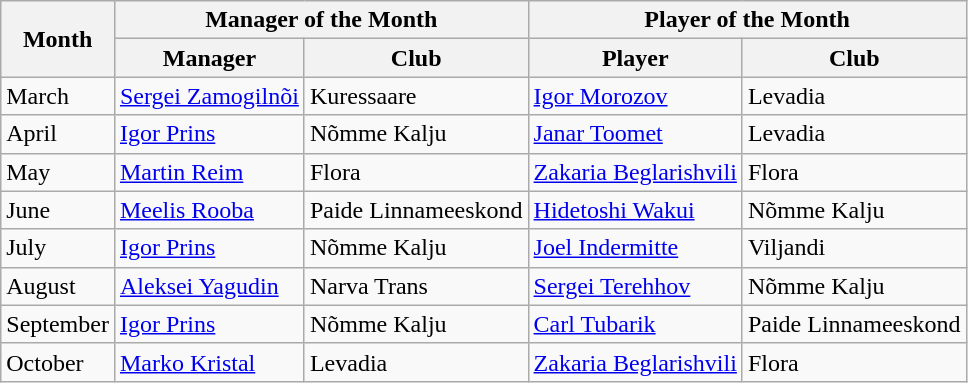<table class="wikitable">
<tr>
<th rowspan=2>Month</th>
<th colspan=2>Manager of the Month</th>
<th colspan=2>Player of the Month</th>
</tr>
<tr>
<th>Manager</th>
<th>Club</th>
<th>Player</th>
<th>Club</th>
</tr>
<tr>
<td>March</td>
<td> <a href='#'>Sergei Zamogilnõi</a></td>
<td>Kuressaare</td>
<td> <a href='#'>Igor Morozov</a></td>
<td>Levadia</td>
</tr>
<tr>
<td>April</td>
<td> <a href='#'>Igor Prins</a></td>
<td>Nõmme Kalju</td>
<td> <a href='#'>Janar Toomet</a></td>
<td>Levadia</td>
</tr>
<tr>
<td>May</td>
<td> <a href='#'>Martin Reim</a></td>
<td>Flora</td>
<td> <a href='#'>Zakaria Beglarishvili</a></td>
<td>Flora</td>
</tr>
<tr>
<td>June</td>
<td> <a href='#'>Meelis Rooba</a></td>
<td>Paide Linnameeskond</td>
<td> <a href='#'>Hidetoshi Wakui</a></td>
<td>Nõmme Kalju</td>
</tr>
<tr>
<td>July</td>
<td> <a href='#'>Igor Prins</a></td>
<td>Nõmme Kalju</td>
<td> <a href='#'>Joel Indermitte</a></td>
<td>Viljandi</td>
</tr>
<tr>
<td>August</td>
<td> <a href='#'>Aleksei Yagudin</a></td>
<td>Narva Trans</td>
<td> <a href='#'>Sergei Terehhov</a></td>
<td>Nõmme Kalju</td>
</tr>
<tr>
<td>September</td>
<td> <a href='#'>Igor Prins</a></td>
<td>Nõmme Kalju</td>
<td> <a href='#'>Carl Tubarik</a></td>
<td>Paide Linnameeskond</td>
</tr>
<tr>
<td>October</td>
<td> <a href='#'>Marko Kristal</a></td>
<td>Levadia</td>
<td> <a href='#'>Zakaria Beglarishvili</a></td>
<td>Flora</td>
</tr>
</table>
